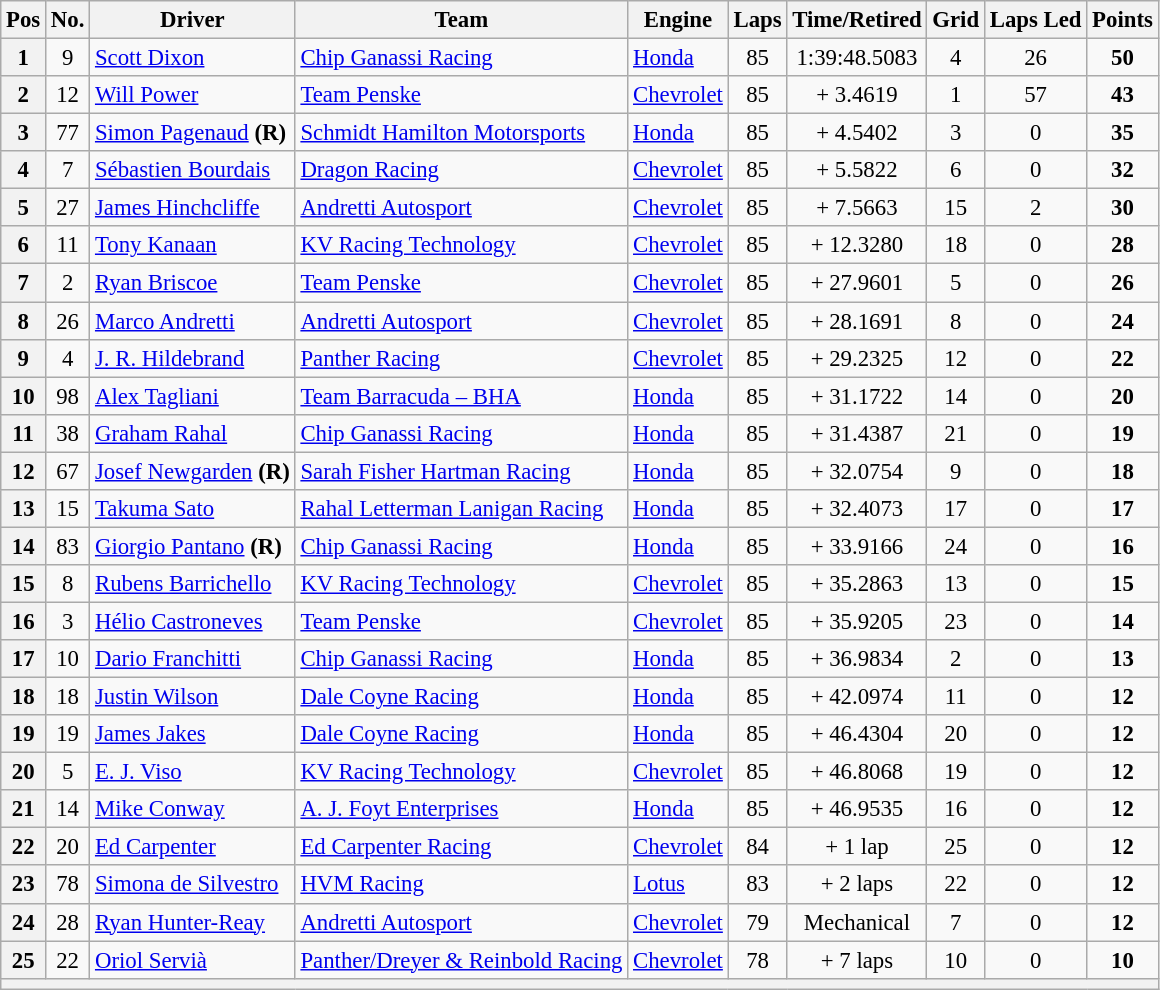<table class="wikitable" style="font-size: 95%">
<tr>
<th>Pos</th>
<th>No.</th>
<th>Driver</th>
<th>Team</th>
<th>Engine</th>
<th>Laps</th>
<th>Time/Retired</th>
<th>Grid</th>
<th>Laps Led</th>
<th>Points</th>
</tr>
<tr>
<th>1</th>
<td align="center">9</td>
<td> <a href='#'>Scott Dixon</a></td>
<td><a href='#'>Chip Ganassi Racing</a></td>
<td><a href='#'>Honda</a></td>
<td align=center>85</td>
<td align=center>1:39:48.5083</td>
<td align=center>4</td>
<td align=center>26</td>
<td align=center><strong>50</strong></td>
</tr>
<tr>
<th>2</th>
<td align="center">12</td>
<td> <a href='#'>Will Power</a></td>
<td><a href='#'>Team Penske</a></td>
<td><a href='#'>Chevrolet</a></td>
<td align=center>85</td>
<td align=center>+ 3.4619</td>
<td align=center>1</td>
<td align=center>57</td>
<td align=center><strong>43</strong></td>
</tr>
<tr>
<th>3</th>
<td align=center>77</td>
<td> <a href='#'>Simon Pagenaud</a> <strong>(R)</strong></td>
<td><a href='#'>Schmidt Hamilton Motorsports</a></td>
<td><a href='#'>Honda</a></td>
<td align=center>85</td>
<td align=center>+ 4.5402</td>
<td align=center>3</td>
<td align=center>0</td>
<td align=center><strong>35</strong></td>
</tr>
<tr>
<th>4</th>
<td align="center">7</td>
<td> <a href='#'>Sébastien Bourdais</a></td>
<td><a href='#'>Dragon Racing</a></td>
<td><a href='#'>Chevrolet</a></td>
<td align=center>85</td>
<td align=center>+ 5.5822</td>
<td align=center>6</td>
<td align=center>0</td>
<td align=center><strong>32</strong></td>
</tr>
<tr>
<th>5</th>
<td align="center">27</td>
<td> <a href='#'>James Hinchcliffe</a></td>
<td><a href='#'>Andretti Autosport</a></td>
<td><a href='#'>Chevrolet</a></td>
<td align=center>85</td>
<td align=center>+ 7.5663</td>
<td align=center>15</td>
<td align=center>2</td>
<td align=center><strong>30</strong></td>
</tr>
<tr>
<th>6</th>
<td align="center">11</td>
<td> <a href='#'>Tony Kanaan</a></td>
<td><a href='#'>KV Racing Technology</a></td>
<td><a href='#'>Chevrolet</a></td>
<td align=center>85</td>
<td align=center>+ 12.3280</td>
<td align=center>18</td>
<td align=center>0</td>
<td align=center><strong>28</strong></td>
</tr>
<tr>
<th>7</th>
<td align="center">2</td>
<td> <a href='#'>Ryan Briscoe</a></td>
<td><a href='#'>Team Penske</a></td>
<td><a href='#'>Chevrolet</a></td>
<td align=center>85</td>
<td align=center>+ 27.9601</td>
<td align=center>5</td>
<td align=center>0</td>
<td align=center><strong>26</strong></td>
</tr>
<tr>
<th>8</th>
<td align="center">26</td>
<td> <a href='#'>Marco Andretti</a></td>
<td><a href='#'>Andretti Autosport</a></td>
<td><a href='#'>Chevrolet</a></td>
<td align=center>85</td>
<td align=center>+ 28.1691</td>
<td align=center>8</td>
<td align=center>0</td>
<td align=center><strong>24</strong></td>
</tr>
<tr>
<th>9</th>
<td align="center">4</td>
<td> <a href='#'>J. R. Hildebrand</a></td>
<td><a href='#'>Panther Racing</a></td>
<td><a href='#'>Chevrolet</a></td>
<td align=center>85</td>
<td align=center>+ 29.2325</td>
<td align=center>12</td>
<td align=center>0</td>
<td align=center><strong>22</strong></td>
</tr>
<tr>
<th>10</th>
<td align="center">98</td>
<td> <a href='#'>Alex Tagliani</a></td>
<td><a href='#'>Team Barracuda – BHA</a></td>
<td><a href='#'>Honda</a></td>
<td align=center>85</td>
<td align=center>+ 31.1722</td>
<td align=center>14</td>
<td align=center>0</td>
<td align=center><strong>20</strong></td>
</tr>
<tr>
<th>11</th>
<td align="center">38</td>
<td> <a href='#'>Graham Rahal</a></td>
<td><a href='#'>Chip Ganassi Racing</a></td>
<td><a href='#'>Honda</a></td>
<td align=center>85</td>
<td align=center>+ 31.4387</td>
<td align=center>21</td>
<td align=center>0</td>
<td align=center><strong>19</strong></td>
</tr>
<tr>
<th>12</th>
<td align="center">67</td>
<td> <a href='#'>Josef Newgarden</a> <strong>(R)</strong></td>
<td><a href='#'>Sarah Fisher Hartman Racing</a></td>
<td><a href='#'>Honda</a></td>
<td align=center>85</td>
<td align=center>+ 32.0754</td>
<td align=center>9</td>
<td align=center>0</td>
<td align=center><strong>18</strong></td>
</tr>
<tr>
<th>13</th>
<td align="center">15</td>
<td> <a href='#'>Takuma Sato</a></td>
<td><a href='#'>Rahal Letterman Lanigan Racing</a></td>
<td><a href='#'>Honda</a></td>
<td align=center>85</td>
<td align=center>+ 32.4073</td>
<td align=center>17</td>
<td align=center>0</td>
<td align=center><strong>17</strong></td>
</tr>
<tr>
<th>14</th>
<td align="center">83</td>
<td> <a href='#'>Giorgio Pantano</a> <strong>(R)</strong></td>
<td><a href='#'>Chip Ganassi Racing</a></td>
<td><a href='#'>Honda</a></td>
<td align=center>85</td>
<td align=center>+ 33.9166</td>
<td align=center>24</td>
<td align=center>0</td>
<td align=center><strong>16</strong></td>
</tr>
<tr>
<th>15</th>
<td align="center">8</td>
<td> <a href='#'>Rubens Barrichello</a></td>
<td><a href='#'>KV Racing Technology</a></td>
<td><a href='#'>Chevrolet</a></td>
<td align=center>85</td>
<td align=center>+ 35.2863</td>
<td align=center>13</td>
<td align=center>0</td>
<td align=center><strong>15</strong></td>
</tr>
<tr>
<th>16</th>
<td align="center">3</td>
<td> <a href='#'>Hélio Castroneves</a></td>
<td><a href='#'>Team Penske</a></td>
<td><a href='#'>Chevrolet</a></td>
<td align=center>85</td>
<td align=center>+ 35.9205</td>
<td align=center>23</td>
<td align=center>0</td>
<td align=center><strong>14</strong></td>
</tr>
<tr>
<th>17</th>
<td align="center">10</td>
<td> <a href='#'>Dario Franchitti</a></td>
<td><a href='#'>Chip Ganassi Racing</a></td>
<td><a href='#'>Honda</a></td>
<td align=center>85</td>
<td align=center>+ 36.9834</td>
<td align=center>2</td>
<td align=center>0</td>
<td align=center><strong>13</strong></td>
</tr>
<tr>
<th>18</th>
<td align="center">18</td>
<td> <a href='#'>Justin Wilson</a></td>
<td><a href='#'>Dale Coyne Racing</a></td>
<td><a href='#'>Honda</a></td>
<td align=center>85</td>
<td align=center>+ 42.0974</td>
<td align=center>11</td>
<td align=center>0</td>
<td align=center><strong>12</strong></td>
</tr>
<tr>
<th>19</th>
<td align="center">19</td>
<td> <a href='#'>James Jakes</a></td>
<td><a href='#'>Dale Coyne Racing</a></td>
<td><a href='#'>Honda</a></td>
<td align=center>85</td>
<td align=center>+ 46.4304</td>
<td align=center>20</td>
<td align=center>0</td>
<td align=center><strong>12</strong></td>
</tr>
<tr>
<th>20</th>
<td align="center">5</td>
<td> <a href='#'>E. J. Viso</a></td>
<td><a href='#'>KV Racing Technology</a></td>
<td><a href='#'>Chevrolet</a></td>
<td align=center>85</td>
<td align=center>+ 46.8068</td>
<td align=center>19</td>
<td align=center>0</td>
<td align=center><strong>12</strong></td>
</tr>
<tr>
<th>21</th>
<td align="center">14</td>
<td> <a href='#'>Mike Conway</a></td>
<td><a href='#'>A. J. Foyt Enterprises</a></td>
<td><a href='#'>Honda</a></td>
<td align=center>85</td>
<td align=center>+ 46.9535</td>
<td align=center>16</td>
<td align=center>0</td>
<td align=center><strong>12</strong></td>
</tr>
<tr>
<th>22</th>
<td align="center">20</td>
<td> <a href='#'>Ed Carpenter</a></td>
<td><a href='#'>Ed Carpenter Racing</a></td>
<td><a href='#'>Chevrolet</a></td>
<td align=center>84</td>
<td align=center>+ 1 lap</td>
<td align=center>25</td>
<td align=center>0</td>
<td align=center><strong>12</strong></td>
</tr>
<tr>
<th>23</th>
<td align="center">78</td>
<td> <a href='#'>Simona de Silvestro</a></td>
<td><a href='#'>HVM Racing</a></td>
<td><a href='#'>Lotus</a></td>
<td align=center>83</td>
<td align=center>+ 2 laps</td>
<td align=center>22</td>
<td align=center>0</td>
<td align=center><strong>12</strong></td>
</tr>
<tr>
<th>24</th>
<td align="center">28</td>
<td> <a href='#'>Ryan Hunter-Reay</a></td>
<td><a href='#'>Andretti Autosport</a></td>
<td><a href='#'>Chevrolet</a></td>
<td align=center>79</td>
<td align=center>Mechanical</td>
<td align=center>7</td>
<td align=center>0</td>
<td align=center><strong>12</strong></td>
</tr>
<tr>
<th>25</th>
<td align="center">22</td>
<td> <a href='#'>Oriol Servià</a></td>
<td><a href='#'>Panther/Dreyer & Reinbold Racing</a></td>
<td><a href='#'>Chevrolet</a></td>
<td align=center>78</td>
<td align=center>+ 7 laps</td>
<td align=center>10</td>
<td align=center>0</td>
<td align=center><strong>10</strong></td>
</tr>
<tr>
<th colspan=10></th>
</tr>
</table>
